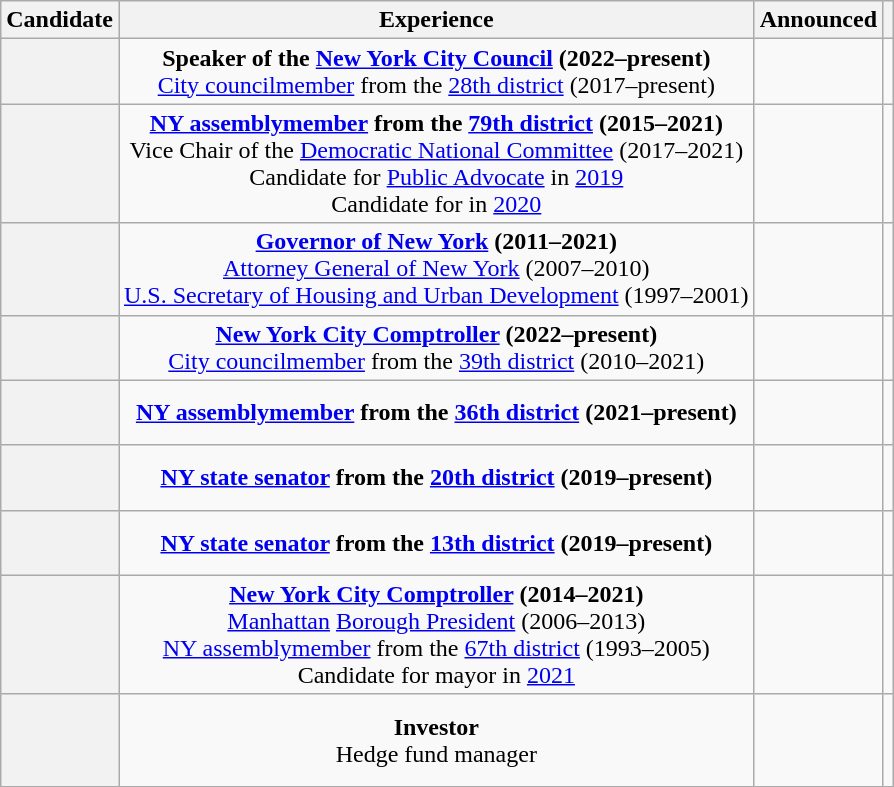<table class="wikitable sortable" style="text-align:center;">
<tr>
<th scope="col">Candidate</th>
<th scope="col">Experience</th>
<th scope="col">Announced</th>
<th scope="col" class="unsortable"></th>
</tr>
<tr>
<th><br></th>
<td><strong>Speaker of the <a href='#'>New York City Council</a> (2022–present)</strong><br><a href='#'>City councilmember</a> from the <a href='#'>28th district</a> (2017–present)</td>
<td><br><br></td>
<td></td>
</tr>
<tr>
<th><br></th>
<td><a href='#'><strong>NY assemblymember</strong></a> <strong>from the <a href='#'>79th district</a> (2015–2021)</strong><br>Vice Chair of the <a href='#'>Democratic National Committee</a> (2017–2021)<br>Candidate for <a href='#'>Public Advocate</a> in <a href='#'>2019</a><br>Candidate for  in <a href='#'>2020</a></td>
<td><br><br><br></td>
<td></td>
</tr>
<tr>
<th><br></th>
<td><strong><a href='#'>Governor of New York</a> (2011–2021)</strong><br><a href='#'>Attorney General of New York</a> (2007–2010)<br><a href='#'>U.S. Secretary of Housing and Urban Development</a> (1997–2001)</td>
<td><br><br></td>
<td></td>
</tr>
<tr>
<th scope="row"><br></th>
<td><strong><a href='#'>New York City Comptroller</a> (2022–present)</strong><br><a href='#'>City councilmember</a> from the <a href='#'>39th district</a> (2010–2021)</td>
<td><br><br></td>
<td></td>
</tr>
<tr>
<th><br></th>
<td><a href='#'><strong>NY assemblymember</strong></a> <strong>from the <a href='#'>36th district</a> (2021–present)</strong></td>
<td><br><br></td>
<td></td>
</tr>
<tr>
<th scope="row"><br></th>
<td><strong><a href='#'>NY state senator</a> from the <a href='#'>20th district</a> (2019–present)</strong></td>
<td> <br><br></td>
<td></td>
</tr>
<tr>
<th scope="row"><br></th>
<td><strong><a href='#'>NY state senator</a> from the <a href='#'>13th district</a> (2019–present)</strong></td>
<td><br><br></td>
<td></td>
</tr>
<tr>
<th scope="row"><br></th>
<td><strong><a href='#'>New York City Comptroller</a> (2014–2021)</strong><br><a href='#'>Manhattan</a> <a href='#'>Borough President</a> (2006–2013)<br><a href='#'>NY assemblymember</a> from the <a href='#'>67th district</a> (1993–2005)<br>Candidate for mayor in <a href='#'>2021</a></td>
<td><br><br></td>
<td></td>
</tr>
<tr>
<th scope="row"><br></th>
<td><strong>Investor</strong><br>Hedge fund manager</td>
<td><br><br><br></td>
<td></td>
</tr>
</table>
